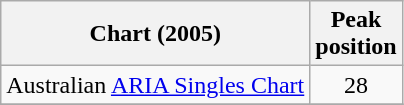<table class="wikitable">
<tr>
<th>Chart (2005)</th>
<th>Peak<br>position</th>
</tr>
<tr>
<td>Australian <a href='#'>ARIA Singles Chart</a></td>
<td align="center">28</td>
</tr>
<tr>
</tr>
</table>
